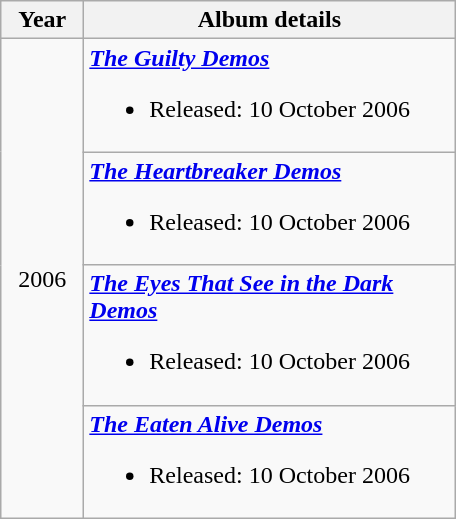<table class="wikitable" style="text-align:center">
<tr>
<th style="width:3em">Year</th>
<th style="width:15em">Album details</th>
</tr>
<tr>
<td style="text-align:center;" rowspan="4">2006</td>
<td align="left"><strong><em><a href='#'>The Guilty Demos</a></em></strong><br><ul><li>Released: 10 October 2006</li></ul></td>
</tr>
<tr>
<td align="left"><strong><em><a href='#'>The Heartbreaker Demos</a></em></strong><br><ul><li>Released: 10 October 2006</li></ul></td>
</tr>
<tr>
<td align="left"><strong><em><a href='#'>The Eyes That See in the Dark Demos</a></em></strong><br><ul><li>Released: 10 October 2006</li></ul></td>
</tr>
<tr>
<td align="left"><strong><em><a href='#'>The Eaten Alive Demos</a></em></strong><br><ul><li>Released: 10 October 2006</li></ul></td>
</tr>
</table>
